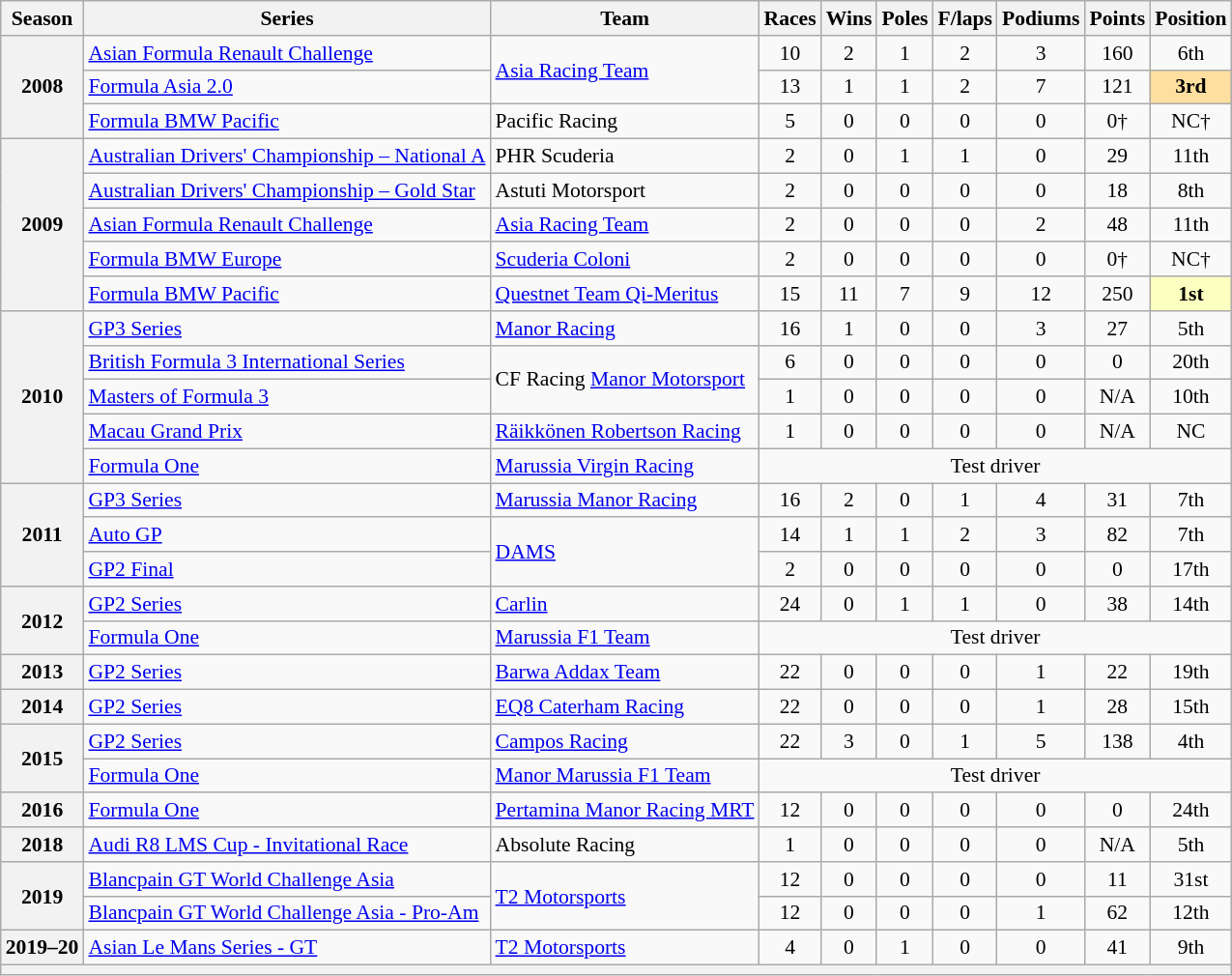<table class="wikitable" style="font-size: 90%; text-align:center">
<tr>
<th>Season</th>
<th>Series</th>
<th>Team</th>
<th>Races</th>
<th>Wins</th>
<th>Poles</th>
<th>F/laps</th>
<th>Podiums</th>
<th>Points</th>
<th>Position</th>
</tr>
<tr>
<th rowspan=3>2008</th>
<td align=left><a href='#'>Asian Formula Renault Challenge</a></td>
<td align=left rowspan=2><a href='#'>Asia Racing Team</a></td>
<td>10</td>
<td>2</td>
<td>1</td>
<td>2</td>
<td>3</td>
<td>160</td>
<td>6th</td>
</tr>
<tr>
<td align=left><a href='#'>Formula Asia 2.0</a></td>
<td>13</td>
<td>1</td>
<td>1</td>
<td>2</td>
<td>7</td>
<td>121</td>
<td style="background:#FFDF9F;"><strong>3rd</strong></td>
</tr>
<tr>
<td align=left><a href='#'>Formula BMW Pacific</a></td>
<td align=left>Pacific Racing</td>
<td>5</td>
<td>0</td>
<td>0</td>
<td>0</td>
<td>0</td>
<td>0†</td>
<td>NC†</td>
</tr>
<tr>
<th rowspan=5>2009</th>
<td align=left nowrap><a href='#'>Australian Drivers' Championship – National A</a></td>
<td align=left>PHR Scuderia</td>
<td>2</td>
<td>0</td>
<td>1</td>
<td>1</td>
<td>0</td>
<td>29</td>
<td>11th</td>
</tr>
<tr>
<td align=left><a href='#'>Australian Drivers' Championship – Gold Star</a></td>
<td align=left>Astuti Motorsport</td>
<td>2</td>
<td>0</td>
<td>0</td>
<td>0</td>
<td>0</td>
<td>18</td>
<td>8th</td>
</tr>
<tr>
<td align=left><a href='#'>Asian Formula Renault Challenge</a></td>
<td align=left><a href='#'>Asia Racing Team</a></td>
<td>2</td>
<td>0</td>
<td>0</td>
<td>0</td>
<td>2</td>
<td>48</td>
<td>11th</td>
</tr>
<tr>
<td align=left><a href='#'>Formula BMW Europe</a></td>
<td align=left><a href='#'>Scuderia Coloni</a></td>
<td>2</td>
<td>0</td>
<td>0</td>
<td>0</td>
<td>0</td>
<td>0†</td>
<td>NC†</td>
</tr>
<tr>
<td align=left><a href='#'>Formula BMW Pacific</a></td>
<td align=left><a href='#'>Questnet Team Qi-Meritus</a></td>
<td>15</td>
<td>11</td>
<td>7</td>
<td>9</td>
<td>12</td>
<td>250</td>
<td style="background:#FBFFBF;"><strong>1st</strong></td>
</tr>
<tr>
<th rowspan="5">2010</th>
<td align=left><a href='#'>GP3 Series</a></td>
<td align=left><a href='#'>Manor Racing</a></td>
<td>16</td>
<td>1</td>
<td>0</td>
<td>0</td>
<td>3</td>
<td>27</td>
<td>5th</td>
</tr>
<tr>
<td align=left><a href='#'>British Formula 3 International Series</a></td>
<td align=left rowspan="2">CF Racing <a href='#'>Manor Motorsport</a></td>
<td>6</td>
<td>0</td>
<td>0</td>
<td>0</td>
<td>0</td>
<td>0</td>
<td>20th</td>
</tr>
<tr>
<td align=left><a href='#'>Masters of Formula 3</a></td>
<td>1</td>
<td>0</td>
<td>0</td>
<td>0</td>
<td>0</td>
<td>N/A</td>
<td>10th</td>
</tr>
<tr>
<td align=left><a href='#'>Macau Grand Prix</a></td>
<td align=left><a href='#'>Räikkönen Robertson Racing</a></td>
<td>1</td>
<td>0</td>
<td>0</td>
<td>0</td>
<td>0</td>
<td>N/A</td>
<td>NC</td>
</tr>
<tr>
<td align=left><a href='#'>Formula One</a></td>
<td align=left><a href='#'>Marussia Virgin Racing</a></td>
<td colspan=7>Test driver</td>
</tr>
<tr>
<th rowspan=3>2011</th>
<td align=left><a href='#'>GP3 Series</a></td>
<td align=left><a href='#'>Marussia Manor Racing</a></td>
<td>16</td>
<td>2</td>
<td>0</td>
<td>1</td>
<td>4</td>
<td>31</td>
<td>7th</td>
</tr>
<tr>
<td align=left><a href='#'>Auto GP</a></td>
<td align=left rowspan=2><a href='#'>DAMS</a></td>
<td>14</td>
<td>1</td>
<td>1</td>
<td>2</td>
<td>3</td>
<td>82</td>
<td>7th</td>
</tr>
<tr>
<td align=left><a href='#'>GP2 Final</a></td>
<td>2</td>
<td>0</td>
<td>0</td>
<td>0</td>
<td>0</td>
<td>0</td>
<td>17th</td>
</tr>
<tr>
<th rowspan="2">2012</th>
<td align=left><a href='#'>GP2 Series</a></td>
<td align=left><a href='#'>Carlin</a></td>
<td>24</td>
<td>0</td>
<td>1</td>
<td>1</td>
<td>0</td>
<td>38</td>
<td>14th</td>
</tr>
<tr>
<td align=left><a href='#'>Formula One</a></td>
<td align=left><a href='#'>Marussia F1 Team</a></td>
<td colspan="7">Test driver</td>
</tr>
<tr>
<th>2013</th>
<td align=left><a href='#'>GP2 Series</a></td>
<td align=left><a href='#'>Barwa Addax Team</a></td>
<td>22</td>
<td>0</td>
<td>0</td>
<td>0</td>
<td>1</td>
<td>22</td>
<td>19th</td>
</tr>
<tr>
<th>2014</th>
<td align=left><a href='#'>GP2 Series</a></td>
<td align=left><a href='#'>EQ8 Caterham Racing</a></td>
<td>22</td>
<td>0</td>
<td>0</td>
<td>0</td>
<td>1</td>
<td>28</td>
<td>15th</td>
</tr>
<tr>
<th rowspan="2">2015</th>
<td align=left><a href='#'>GP2 Series</a></td>
<td align=left><a href='#'>Campos Racing</a></td>
<td>22</td>
<td>3</td>
<td>0</td>
<td>1</td>
<td>5</td>
<td>138</td>
<td>4th</td>
</tr>
<tr>
<td align=left><a href='#'>Formula One</a></td>
<td align=left><a href='#'>Manor Marussia F1 Team</a></td>
<td colspan="7">Test driver</td>
</tr>
<tr>
<th>2016</th>
<td align="left"><a href='#'>Formula One</a></td>
<td align="left" nowrap><a href='#'>Pertamina Manor Racing MRT</a></td>
<td>12</td>
<td>0</td>
<td>0</td>
<td>0</td>
<td>0</td>
<td>0</td>
<td>24th</td>
</tr>
<tr>
<th>2018</th>
<td align=left><a href='#'>Audi R8 LMS Cup - Invitational Race</a></td>
<td align=left>Absolute Racing</td>
<td>1</td>
<td>0</td>
<td>0</td>
<td>0</td>
<td>0</td>
<td>N/A</td>
<td>5th</td>
</tr>
<tr>
<th rowspan=2>2019</th>
<td align=left><a href='#'>Blancpain GT World Challenge Asia</a></td>
<td align=left rowspan=2><a href='#'>T2 Motorsports</a></td>
<td>12</td>
<td>0</td>
<td>0</td>
<td>0</td>
<td>0</td>
<td>11</td>
<td>31st</td>
</tr>
<tr>
<td align=left><a href='#'>Blancpain GT World Challenge Asia - Pro-Am</a></td>
<td>12</td>
<td>0</td>
<td>0</td>
<td>0</td>
<td>1</td>
<td>62</td>
<td>12th</td>
</tr>
<tr>
<th nowrap>2019–20</th>
<td align=left><a href='#'>Asian Le Mans Series - GT</a></td>
<td align=left><a href='#'>T2 Motorsports</a></td>
<td>4</td>
<td>0</td>
<td>1</td>
<td>0</td>
<td>0</td>
<td>41</td>
<td>9th</td>
</tr>
<tr>
<th colspan="10"></th>
</tr>
</table>
